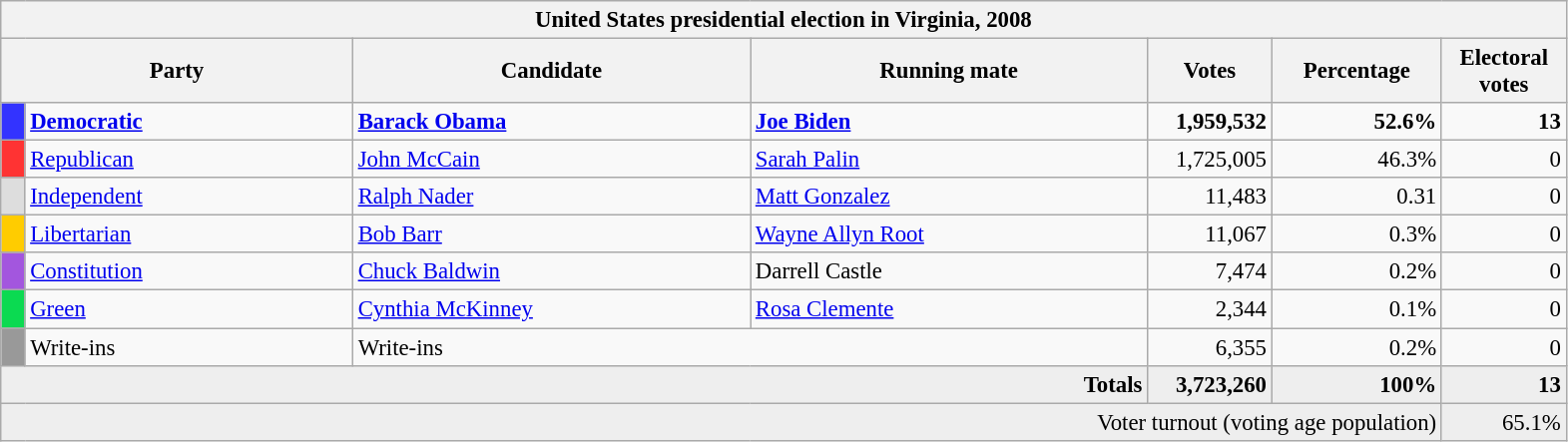<table class="wikitable" style="font-size:95%;">
<tr>
<th colspan="7">United States presidential election in Virginia, 2008</th>
</tr>
<tr>
<th colspan="2" style="width: 15em">Party</th>
<th style="width: 17em">Candidate</th>
<th style="width: 17em">Running mate</th>
<th style="width: 5em">Votes</th>
<th style="width: 7em">Percentage</th>
<th style="width: 5em">Electoral votes</th>
</tr>
<tr>
<th style="background:#33f; width:3px;"></th>
<td style="width: 130px"><strong><a href='#'>Democratic</a></strong></td>
<td><strong><a href='#'>Barack Obama</a></strong></td>
<td><strong><a href='#'>Joe Biden</a></strong></td>
<td style="text-align:right;"><strong>1,959,532</strong></td>
<td style="text-align:right;"><strong>52.6%</strong></td>
<td style="text-align:right;"><strong>13</strong></td>
</tr>
<tr>
<th style="background:#f33; width:3px;"></th>
<td style="width: 130px"><a href='#'>Republican</a></td>
<td><a href='#'>John McCain</a></td>
<td><a href='#'>Sarah Palin</a></td>
<td style="text-align:right;">1,725,005</td>
<td style="text-align:right;">46.3%</td>
<td style="text-align:right;">0</td>
</tr>
<tr>
<th style="background:#ddd; width:3px;"></th>
<td style="width: 130px"><a href='#'>Independent</a></td>
<td><a href='#'>Ralph Nader</a></td>
<td><a href='#'>Matt Gonzalez</a></td>
<td style="text-align:right;">11,483</td>
<td style="text-align:right;">0.31</td>
<td style="text-align:right;">0</td>
</tr>
<tr>
<th style="background:#fc0; width:3px;"></th>
<td style="width: 130px"><a href='#'>Libertarian</a></td>
<td><a href='#'>Bob Barr</a></td>
<td><a href='#'>Wayne Allyn Root</a></td>
<td style="text-align:right;">11,067</td>
<td style="text-align:right;">0.3%</td>
<td style="text-align:right;">0</td>
</tr>
<tr>
<th style="background:#a356de; width:3px;"></th>
<td style="width: 130px"><a href='#'>Constitution</a></td>
<td><a href='#'>Chuck Baldwin</a></td>
<td>Darrell Castle</td>
<td style="text-align:right;">7,474</td>
<td style="text-align:right;">0.2%</td>
<td style="text-align:right;">0</td>
</tr>
<tr>
<th style="background:#0bda51; width:3px;"></th>
<td style="width: 130px"><a href='#'>Green</a></td>
<td><a href='#'>Cynthia McKinney</a></td>
<td><a href='#'>Rosa Clemente</a></td>
<td style="text-align:right;">2,344</td>
<td style="text-align:right;">0.1%</td>
<td style="text-align:right;">0</td>
</tr>
<tr>
<th style="background:#999; width:3px;"></th>
<td style="width: 130px">Write-ins</td>
<td colspan="2">Write-ins</td>
<td style="text-align:right;">6,355</td>
<td style="text-align:right;">0.2%</td>
<td style="text-align:right;">0</td>
</tr>
<tr style="background:#eee; text-align:right;">
<td colspan="4"><strong>Totals</strong></td>
<td><strong>3,723,260</strong></td>
<td><strong>100%</strong></td>
<td><strong>13</strong></td>
</tr>
<tr style="background:#eee; text-align:right;">
<td colspan="6">Voter turnout (voting age population)</td>
<td>65.1%</td>
</tr>
</table>
